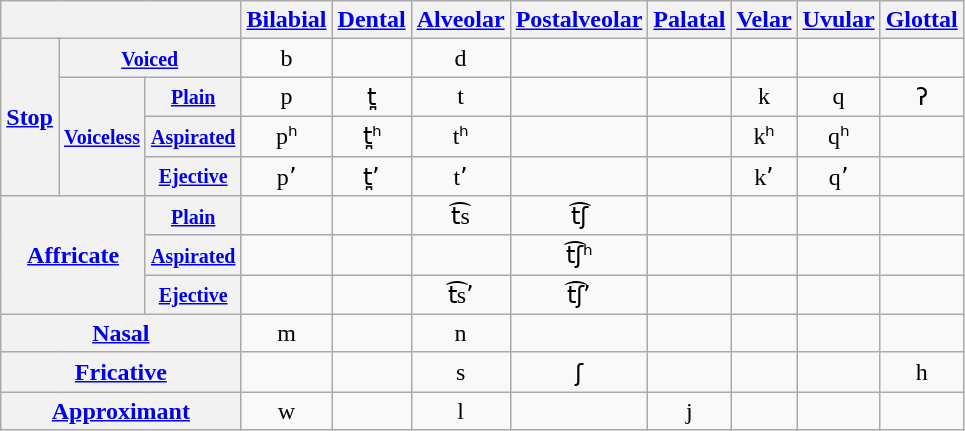<table class="wikitable IPA">
<tr>
<th colspan="3"></th>
<th><a href='#'>Bilabial</a></th>
<th><a href='#'>Dental</a></th>
<th><a href='#'>Alveolar</a></th>
<th><a href='#'>Postalveolar</a></th>
<th><a href='#'>Palatal</a></th>
<th><a href='#'>Velar</a></th>
<th><a href='#'>Uvular</a></th>
<th><a href='#'>Glottal</a></th>
</tr>
<tr align="center">
<th rowspan="4"><a href='#'>Stop</a></th>
<th colspan="2"><small><a href='#'>Voiced</a></small></th>
<td>b</td>
<td></td>
<td>d</td>
<td></td>
<td></td>
<td></td>
<td></td>
<td></td>
</tr>
<tr align="center">
<th rowspan="3"><small><a href='#'>Voiceless</a></small></th>
<th><small><a href='#'>Plain</a></small></th>
<td>p</td>
<td>t̪</td>
<td>t</td>
<td></td>
<td></td>
<td>k</td>
<td>q</td>
<td>ʔ</td>
</tr>
<tr align="center">
<th><small><a href='#'>Aspirated</a></small></th>
<td>pʰ</td>
<td>t̪ʰ</td>
<td>tʰ</td>
<td></td>
<td></td>
<td>kʰ</td>
<td>qʰ</td>
<td></td>
</tr>
<tr align="center">
<th><small><a href='#'>Ejective</a></small></th>
<td>pʼ</td>
<td>t̪ʼ</td>
<td>tʼ</td>
<td></td>
<td></td>
<td>kʼ</td>
<td>qʼ</td>
<td></td>
</tr>
<tr align="center">
<th colspan="2" rowspan="3"><a href='#'>Affricate</a></th>
<th><small><a href='#'>Plain</a></small></th>
<td></td>
<td></td>
<td>t͡s</td>
<td>t͡ʃ</td>
<td></td>
<td></td>
<td></td>
<td></td>
</tr>
<tr align="center">
<th><small><a href='#'>Aspirated</a></small></th>
<td></td>
<td></td>
<td></td>
<td>t͡ʃʰ</td>
<td></td>
<td></td>
<td></td>
<td></td>
</tr>
<tr align="center">
<th><small><a href='#'>Ejective</a></small></th>
<td></td>
<td></td>
<td>t͡sʼ</td>
<td>t͡ʃʼ</td>
<td></td>
<td></td>
<td></td>
<td></td>
</tr>
<tr align="center">
<th colspan="3"><a href='#'>Nasal</a></th>
<td>m</td>
<td></td>
<td>n</td>
<td></td>
<td></td>
<td></td>
<td></td>
<td></td>
</tr>
<tr align="center">
<th colspan="3"><a href='#'>Fricative</a></th>
<td></td>
<td></td>
<td>s</td>
<td>ʃ</td>
<td></td>
<td></td>
<td></td>
<td>h</td>
</tr>
<tr align="center">
<th colspan="3"><a href='#'>Approximant</a></th>
<td>w</td>
<td></td>
<td>l</td>
<td></td>
<td>j</td>
<td></td>
<td></td>
<td></td>
</tr>
</table>
